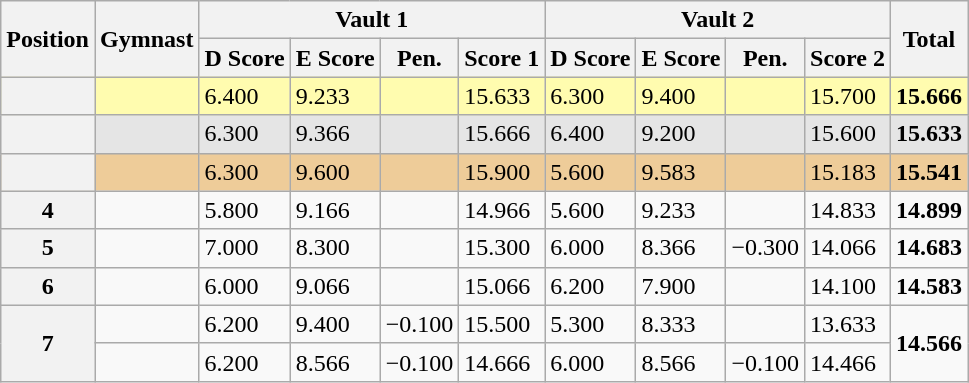<table class="wikitable sortable">
<tr>
<th rowspan="2">Position</th>
<th rowspan="2">Gymnast</th>
<th colspan="4">Vault 1</th>
<th colspan="4">Vault 2</th>
<th rowspan="2">Total</th>
</tr>
<tr>
<th>D Score</th>
<th>E Score</th>
<th>Pen.</th>
<th>Score 1</th>
<th>D Score</th>
<th>E Score</th>
<th>Pen.</th>
<th>Score 2</th>
</tr>
<tr style="background:#fffcaf;">
<th scope=row style="text-align:center"></th>
<td style="text-align:left;"></td>
<td>6.400</td>
<td>9.233</td>
<td></td>
<td>15.633</td>
<td>6.300</td>
<td>9.400</td>
<td></td>
<td>15.700</td>
<td><strong>15.666</strong></td>
</tr>
<tr style="background:#e5e5e5;">
<th scope=row style="text-align:center"></th>
<td style="text-align:left;"></td>
<td>6.300</td>
<td>9.366</td>
<td></td>
<td>15.666</td>
<td>6.400</td>
<td>9.200</td>
<td></td>
<td>15.600</td>
<td><strong>15.633</strong></td>
</tr>
<tr style="background:#ec9;">
<th scope=row style="text-align:center"></th>
<td style="text-align:left;"></td>
<td>6.300</td>
<td>9.600</td>
<td></td>
<td>15.900</td>
<td>5.600</td>
<td>9.583</td>
<td></td>
<td>15.183</td>
<td><strong>15.541</strong></td>
</tr>
<tr>
<th scope=row style="text-align:center">4</th>
<td style="text-align:left;"></td>
<td>5.800</td>
<td>9.166</td>
<td></td>
<td>14.966</td>
<td>5.600</td>
<td>9.233</td>
<td></td>
<td>14.833</td>
<td><strong>14.899</strong></td>
</tr>
<tr>
<th scope=row style="text-align:center">5</th>
<td style="text-align:left;"></td>
<td>7.000</td>
<td>8.300</td>
<td></td>
<td>15.300</td>
<td>6.000</td>
<td>8.366</td>
<td>−0.300</td>
<td>14.066</td>
<td><strong>14.683</strong></td>
</tr>
<tr>
<th scope=row style="text-align:center">6</th>
<td style="text-align:left;"></td>
<td>6.000</td>
<td>9.066</td>
<td></td>
<td>15.066</td>
<td>6.200</td>
<td>7.900</td>
<td></td>
<td>14.100</td>
<td><strong>14.583</strong></td>
</tr>
<tr>
<th rowspan=2 scope=row style="text-align:center">7</th>
<td style="text-align:left;"></td>
<td>6.200</td>
<td>9.400</td>
<td>−0.100</td>
<td>15.500</td>
<td>5.300</td>
<td>8.333</td>
<td></td>
<td>13.633</td>
<td rowspan=2><strong>14.566</strong></td>
</tr>
<tr>
<td style="text-align:left;"></td>
<td>6.200</td>
<td>8.566</td>
<td>−0.100</td>
<td>14.666</td>
<td>6.000</td>
<td>8.566</td>
<td>−0.100</td>
<td>14.466</td>
</tr>
</table>
